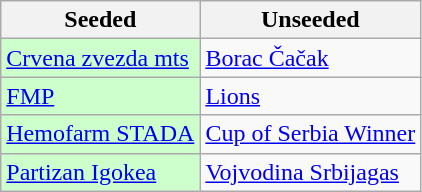<table class="wikitable">
<tr>
<th>Seeded</th>
<th>Unseeded</th>
</tr>
<tr>
<td bgcolor=#ccffcc><a href='#'>Crvena zvezda mts</a></td>
<td><a href='#'>Borac Čačak</a></td>
</tr>
<tr>
<td bgcolor=#ccffcc><a href='#'>FMP</a></td>
<td><a href='#'>Lions</a></td>
</tr>
<tr>
<td bgcolor=#ccffcc><a href='#'>Hemofarm STADA</a></td>
<td><a href='#'>Cup of Serbia Winner</a></td>
</tr>
<tr>
<td bgcolor=#ccffcc><a href='#'>Partizan Igokea</a></td>
<td><a href='#'>Vojvodina Srbijagas</a></td>
</tr>
</table>
